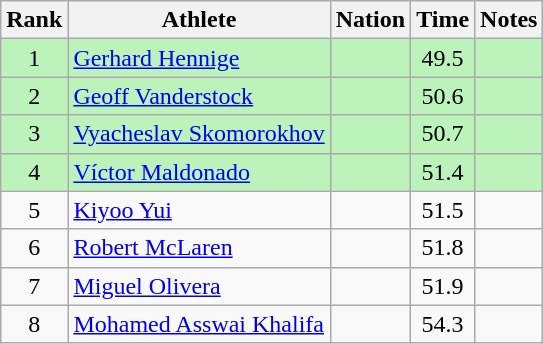<table class="wikitable sortable" style="text-align:center">
<tr>
<th>Rank</th>
<th>Athlete</th>
<th>Nation</th>
<th>Time</th>
<th>Notes</th>
</tr>
<tr bgcolor=bbf3bb>
<td>1</td>
<td align="left"><a href='#'>Gerhard Hennige</a></td>
<td align="left"></td>
<td>49.5</td>
<td></td>
</tr>
<tr bgcolor=bbf3bb>
<td>2</td>
<td align="left"><a href='#'>Geoff Vanderstock</a></td>
<td align="left"></td>
<td>50.6</td>
<td></td>
</tr>
<tr bgcolor=bbf3bb>
<td>3</td>
<td align="left"><a href='#'>Vyacheslav Skomorokhov</a></td>
<td align="left"></td>
<td>50.7</td>
<td></td>
</tr>
<tr bgcolor=bbf3bb>
<td>4</td>
<td align="left"><a href='#'>Víctor Maldonado</a></td>
<td align="left"></td>
<td>51.4</td>
<td></td>
</tr>
<tr>
<td>5</td>
<td align="left"><a href='#'>Kiyoo Yui</a></td>
<td align="left"></td>
<td>51.5</td>
<td></td>
</tr>
<tr>
<td>6</td>
<td align="left"><a href='#'>Robert McLaren</a></td>
<td align="left"></td>
<td>51.8</td>
<td></td>
</tr>
<tr>
<td>7</td>
<td align="left"><a href='#'>Miguel Olivera</a></td>
<td align="left"></td>
<td>51.9</td>
<td></td>
</tr>
<tr>
<td>8</td>
<td align="left"><a href='#'>Mohamed Asswai Khalifa</a></td>
<td align="left"></td>
<td>54.3</td>
<td></td>
</tr>
</table>
